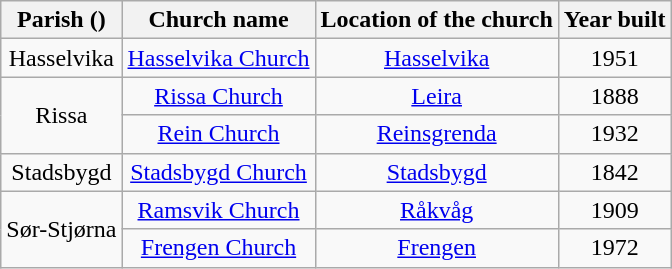<table class="wikitable" style="text-align:center">
<tr>
<th>Parish ()</th>
<th>Church name</th>
<th>Location of the church</th>
<th>Year built</th>
</tr>
<tr>
<td rowspan="1">Hasselvika</td>
<td><a href='#'>Hasselvika Church</a></td>
<td><a href='#'>Hasselvika</a></td>
<td>1951</td>
</tr>
<tr>
<td rowspan="2">Rissa</td>
<td><a href='#'>Rissa Church</a></td>
<td><a href='#'>Leira</a></td>
<td>1888</td>
</tr>
<tr>
<td><a href='#'>Rein Church</a></td>
<td><a href='#'>Reinsgrenda</a></td>
<td>1932</td>
</tr>
<tr>
<td rowspan="1">Stadsbygd</td>
<td><a href='#'>Stadsbygd Church</a></td>
<td><a href='#'>Stadsbygd</a></td>
<td>1842</td>
</tr>
<tr>
<td rowspan="2">Sør-Stjørna</td>
<td><a href='#'>Ramsvik Church</a></td>
<td><a href='#'>Råkvåg</a></td>
<td>1909</td>
</tr>
<tr>
<td><a href='#'>Frengen Church</a></td>
<td><a href='#'>Frengen</a></td>
<td>1972</td>
</tr>
</table>
